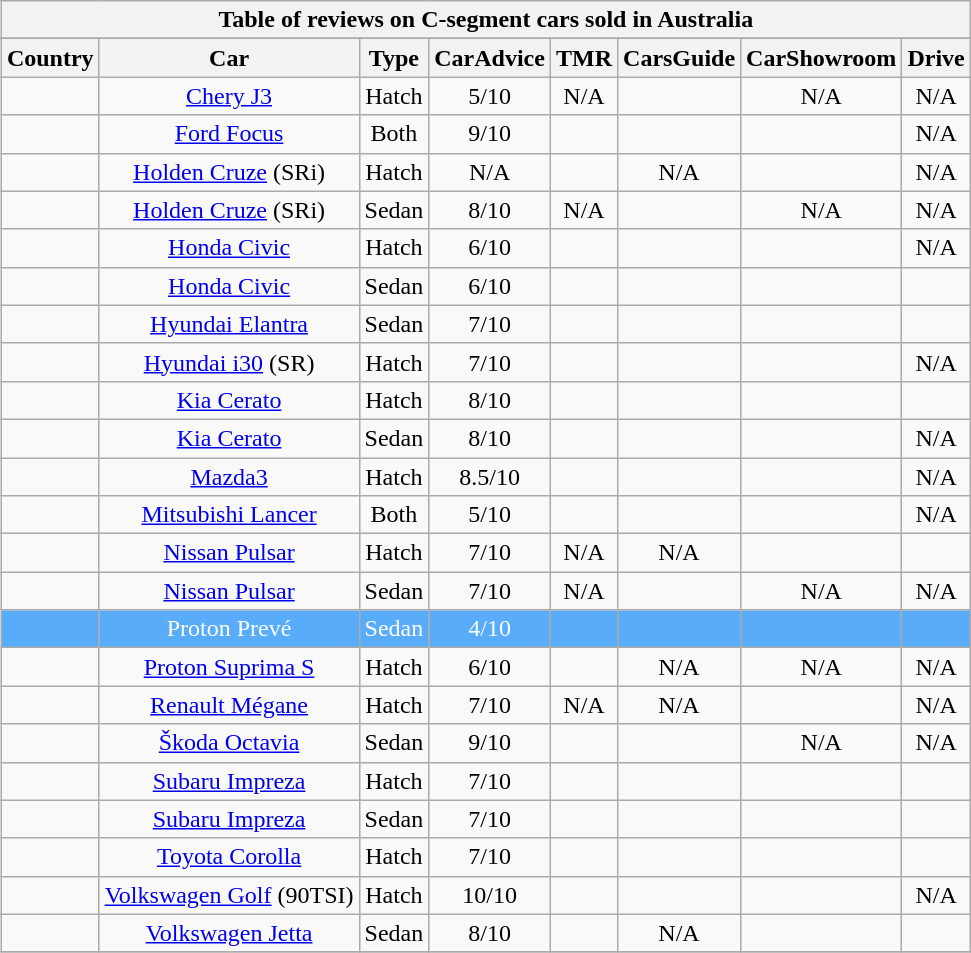<table class="wikitable collapsible autocollapse" align="right">
<tr>
<th align="center" colspan="8">Table of reviews on C-segment cars sold in Australia</th>
</tr>
<tr>
</tr>
<tr style="white-space:nowrap;">
<th>Country</th>
<th>Car</th>
<th>Type</th>
<th>CarAdvice</th>
<th>TMR</th>
<th>CarsGuide</th>
<th>CarShowroom</th>
<th>Drive</th>
</tr>
<tr>
<td style="text-align:center;"></td>
<td style="text-align:center;"><a href='#'>Chery J3</a></td>
<td style="text-align:center;">Hatch</td>
<td style="text-align:center;">5/10</td>
<td style="text-align:center;">N/A</td>
<td style="text-align:center;"></td>
<td style="text-align:center;">N/A</td>
<td style="text-align:center;">N/A</td>
</tr>
<tr>
<td style="text-align:center;"></td>
<td style="text-align:center;"><a href='#'>Ford Focus</a></td>
<td style="text-align:center;">Both</td>
<td style="text-align:center;">9/10</td>
<td style="text-align:center;"></td>
<td style="text-align:center;"></td>
<td style="text-align:center;"></td>
<td style="text-align:center;">N/A</td>
</tr>
<tr>
<td style="text-align:center;"></td>
<td style="text-align:center;"><a href='#'>Holden Cruze</a> (SRi)</td>
<td style="text-align:center;">Hatch</td>
<td style="text-align:center;">N/A</td>
<td style="text-align:center;"></td>
<td style="text-align:center;">N/A</td>
<td style="text-align:center;"></td>
<td style="text-align:center;">N/A</td>
</tr>
<tr>
<td style="text-align:center;"></td>
<td style="text-align:center;"><a href='#'>Holden Cruze</a> (SRi)</td>
<td style="text-align:center;">Sedan</td>
<td style="text-align:center;">8/10</td>
<td style="text-align:center;">N/A</td>
<td style="text-align:center;"></td>
<td style="text-align:center;">N/A</td>
<td style="text-align:center;">N/A</td>
</tr>
<tr>
<td style="text-align:center;"></td>
<td style="text-align:center;"><a href='#'>Honda Civic</a></td>
<td style="text-align:center;">Hatch</td>
<td style="text-align:center;">6/10</td>
<td style="text-align:center;"></td>
<td style="text-align:center;"></td>
<td style="text-align:center;"></td>
<td style="text-align:center;">N/A</td>
</tr>
<tr>
<td style="text-align:center;"></td>
<td style="text-align:center;"><a href='#'>Honda Civic</a></td>
<td style="text-align:center;">Sedan</td>
<td style="text-align:center;">6/10</td>
<td style="text-align:center;"></td>
<td style="text-align:center;"></td>
<td style="text-align:center;"></td>
<td style="text-align:center;"></td>
</tr>
<tr>
<td style="text-align:center;"></td>
<td style="text-align:center;"><a href='#'>Hyundai Elantra</a></td>
<td style="text-align:center;">Sedan</td>
<td style="text-align:center;">7/10</td>
<td style="text-align:center;"></td>
<td style="text-align:center;"></td>
<td style="text-align:center;"></td>
<td style="text-align:center;"></td>
</tr>
<tr>
<td style="text-align:center;"></td>
<td style="text-align:center;"><a href='#'>Hyundai i30</a> (SR)</td>
<td style="text-align:center;">Hatch</td>
<td style="text-align:center;">7/10</td>
<td style="text-align:center;"></td>
<td style="text-align:center;"></td>
<td style="text-align:center;"></td>
<td style="text-align:center;">N/A</td>
</tr>
<tr>
<td style="text-align:center;"></td>
<td style="text-align:center;"><a href='#'>Kia Cerato</a></td>
<td style="text-align:center;">Hatch</td>
<td style="text-align:center;">8/10</td>
<td style="text-align:center;"></td>
<td style="text-align:center;"></td>
<td style="text-align:center;"></td>
<td style="text-align:center;"></td>
</tr>
<tr>
<td style="text-align:center;"></td>
<td style="text-align:center;"><a href='#'>Kia Cerato</a></td>
<td style="text-align:center;">Sedan</td>
<td style="text-align:center;">8/10</td>
<td style="text-align:center;"></td>
<td style="text-align:center;"></td>
<td style="text-align:center;"></td>
<td style="text-align:center;">N/A</td>
</tr>
<tr>
<td style="text-align:center;"></td>
<td style="text-align:center;"><a href='#'>Mazda3</a></td>
<td style="text-align:center;">Hatch</td>
<td style="text-align:center;">8.5/10</td>
<td style="text-align:center;"></td>
<td style="text-align:center;"></td>
<td style="text-align:center;"></td>
<td style="text-align:center;">N/A</td>
</tr>
<tr>
<td style="text-align:center;"></td>
<td style="text-align:center;"><a href='#'>Mitsubishi Lancer</a></td>
<td style="text-align:center;">Both</td>
<td style="text-align:center;">5/10</td>
<td style="text-align:center;"></td>
<td style="text-align:center;"></td>
<td style="text-align:center;"></td>
<td style="text-align:center;">N/A</td>
</tr>
<tr>
<td style="text-align:center;"></td>
<td style="text-align:center;"><a href='#'>Nissan Pulsar</a></td>
<td style="text-align:center;">Hatch</td>
<td style="text-align:center;">7/10</td>
<td style="text-align:center;">N/A</td>
<td style="text-align:center;">N/A</td>
<td style="text-align:center;"></td>
<td style="text-align:center;"></td>
</tr>
<tr>
<td style="text-align:center;"></td>
<td style="text-align:center;"><a href='#'>Nissan Pulsar</a></td>
<td style="text-align:center;">Sedan</td>
<td style="text-align:center;">7/10</td>
<td style="text-align:center;">N/A</td>
<td style="text-align:center;"></td>
<td style="text-align:center;">N/A</td>
<td style="text-align:center;">N/A</td>
</tr>
<tr>
<td style="text-align:center; background: #58ACFA; color: white"></td>
<td style="text-align:center; background: #58ACFA; color: white">Proton Prevé</td>
<td style="text-align:center; background: #58ACFA; color: white">Sedan</td>
<td style="text-align:center; background: #58ACFA; color: white">4/10</td>
<td style="text-align:center; background: #58ACFA; color: white"></td>
<td style="text-align:center; background: #58ACFA; color: white"></td>
<td style="text-align:center; background: #58ACFA; color: white"></td>
<td style="text-align:center; background: #58ACFA; color: white"></td>
</tr>
<tr>
<td style="text-align:center;"></td>
<td style="text-align:center;"><a href='#'>Proton Suprima S</a></td>
<td style="text-align:center;">Hatch</td>
<td style="text-align:center;">6/10</td>
<td style="text-align:center;"></td>
<td style="text-align:center;">N/A</td>
<td style="text-align:center;">N/A</td>
<td style="text-align:center;">N/A</td>
</tr>
<tr>
<td style="text-align:center;"></td>
<td style="text-align:center;"><a href='#'>Renault Mégane</a></td>
<td style="text-align:center;">Hatch</td>
<td style="text-align:center;">7/10</td>
<td style="text-align:center;">N/A</td>
<td style="text-align:center;">N/A</td>
<td style="text-align:center;"></td>
<td style="text-align:center;">N/A</td>
</tr>
<tr>
<td style="text-align:center;"></td>
<td style="text-align:center;"><a href='#'>Škoda Octavia</a></td>
<td style="text-align:center;">Sedan</td>
<td style="text-align:center;">9/10</td>
<td style="text-align:center;"></td>
<td style="text-align:center;"></td>
<td style="text-align:center;">N/A</td>
<td style="text-align:center;">N/A</td>
</tr>
<tr>
<td style="text-align:center;"></td>
<td style="text-align:center;"><a href='#'>Subaru Impreza</a></td>
<td style="text-align:center;">Hatch</td>
<td style="text-align:center;">7/10</td>
<td style="text-align:center;"></td>
<td style="text-align:center;"></td>
<td style="text-align:center;"></td>
<td style="text-align:center;"></td>
</tr>
<tr>
<td style="text-align:center;"></td>
<td style="text-align:center;"><a href='#'>Subaru Impreza</a></td>
<td style="text-align:center;">Sedan</td>
<td style="text-align:center;">7/10</td>
<td style="text-align:center;"></td>
<td style="text-align:center;"></td>
<td style="text-align:center;"></td>
<td style="text-align:center;"></td>
</tr>
<tr>
<td style="text-align:center;"></td>
<td style="text-align:center;"><a href='#'>Toyota Corolla</a></td>
<td style="text-align:center;">Hatch</td>
<td style="text-align:center;">7/10</td>
<td style="text-align:center;"></td>
<td style="text-align:center;"></td>
<td style="text-align:center;"></td>
<td style="text-align:center;"></td>
</tr>
<tr>
<td style="text-align:center;"></td>
<td style="text-align:center;"><a href='#'>Volkswagen Golf</a> (90TSI)</td>
<td style="text-align:center;">Hatch</td>
<td style="text-align:center;">10/10</td>
<td style="text-align:center;"></td>
<td style="text-align:center;"></td>
<td style="text-align:center;"></td>
<td style="text-align:center;">N/A</td>
</tr>
<tr>
<td style="text-align:center;"></td>
<td style="text-align:center;"><a href='#'>Volkswagen Jetta</a></td>
<td style="text-align:center;">Sedan</td>
<td style="text-align:center;">8/10</td>
<td style="text-align:center;"></td>
<td style="text-align:center;">N/A</td>
<td style="text-align:center;"></td>
<td style="text-align:center;"></td>
</tr>
<tr>
</tr>
</table>
